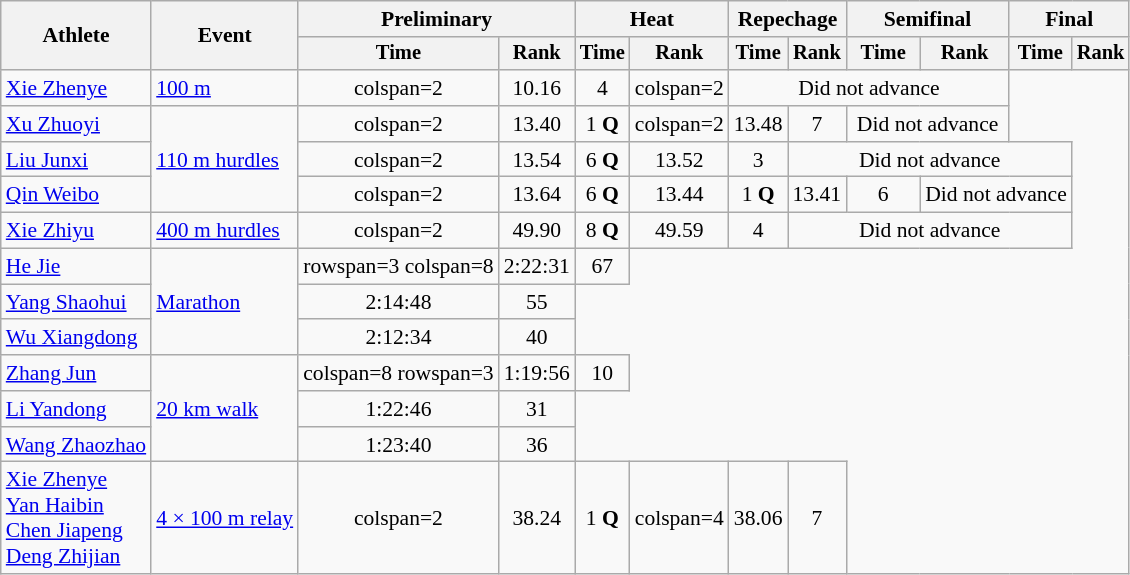<table class="wikitable" style="font-size:90%">
<tr>
<th rowspan=2>Athlete</th>
<th rowspan=2>Event</th>
<th colspan=2>Preliminary</th>
<th colspan=2>Heat</th>
<th colspan=2>Repechage</th>
<th colspan=2>Semifinal</th>
<th colspan=2>Final</th>
</tr>
<tr style=font-size:95%>
<th>Time</th>
<th>Rank</th>
<th>Time</th>
<th>Rank</th>
<th>Time</th>
<th>Rank</th>
<th>Time</th>
<th>Rank</th>
<th>Time</th>
<th>Rank</th>
</tr>
<tr align=center>
<td align=left><a href='#'>Xie Zhenye</a></td>
<td align=left><a href='#'>100 m</a></td>
<td>colspan=2 </td>
<td>10.16</td>
<td>4</td>
<td>colspan=2</td>
<td colspan=4>Did not advance</td>
</tr>
<tr align=center>
<td align=left><a href='#'>Xu Zhuoyi</a></td>
<td align=left rowspan=3><a href='#'>110 m hurdles</a></td>
<td>colspan=2 </td>
<td>13.40</td>
<td>1 <strong>Q</strong></td>
<td>colspan=2</td>
<td>13.48</td>
<td>7</td>
<td colspan=2>Did not advance</td>
</tr>
<tr align=center>
<td align=left><a href='#'>Liu Junxi</a></td>
<td>colspan=2 </td>
<td>13.54</td>
<td>6 <strong>Q</strong></td>
<td>13.52</td>
<td>3</td>
<td colspan=4>Did not advance</td>
</tr>
<tr align=center>
<td align=left><a href='#'>Qin Weibo</a></td>
<td>colspan=2 </td>
<td>13.64</td>
<td>6 <strong>Q</strong></td>
<td>13.44</td>
<td>1 <strong>Q</strong></td>
<td>13.41</td>
<td>6</td>
<td colspan=2>Did not advance</td>
</tr>
<tr align=center>
<td align=left><a href='#'>Xie Zhiyu</a></td>
<td align=left><a href='#'>400 m hurdles</a></td>
<td>colspan=2 </td>
<td>49.90</td>
<td>8 <strong>Q</strong></td>
<td>49.59</td>
<td>4</td>
<td colspan=4>Did not advance</td>
</tr>
<tr align=center>
<td align=left><a href='#'>He Jie</a></td>
<td align=left rowspan=3><a href='#'>Marathon</a></td>
<td>rowspan=3 colspan=8 </td>
<td>2:22:31</td>
<td>67</td>
</tr>
<tr align=center>
<td align=left><a href='#'>Yang Shaohui</a></td>
<td>2:14:48</td>
<td>55</td>
</tr>
<tr align=center>
<td align=left><a href='#'>Wu Xiangdong</a></td>
<td>2:12:34</td>
<td>40</td>
</tr>
<tr align=center>
<td align=left><a href='#'>Zhang Jun</a></td>
<td align=left rowspan=3><a href='#'>20 km walk</a></td>
<td>colspan=8 rowspan=3 </td>
<td>1:19:56</td>
<td>10</td>
</tr>
<tr align=center>
<td align=left><a href='#'>Li Yandong</a></td>
<td>1:22:46</td>
<td>31</td>
</tr>
<tr align=center>
<td align=left><a href='#'>Wang Zhaozhao</a></td>
<td>1:23:40</td>
<td>36</td>
</tr>
<tr align=center>
<td align=left><a href='#'>Xie Zhenye</a><br><a href='#'>Yan Haibin</a><br><a href='#'>Chen Jiapeng</a><br><a href='#'>Deng Zhijian</a></td>
<td align=left><a href='#'>4 × 100 m relay</a></td>
<td>colspan=2 </td>
<td>38.24</td>
<td>1 <strong>Q</strong></td>
<td>colspan=4 </td>
<td>38.06</td>
<td>7</td>
</tr>
</table>
